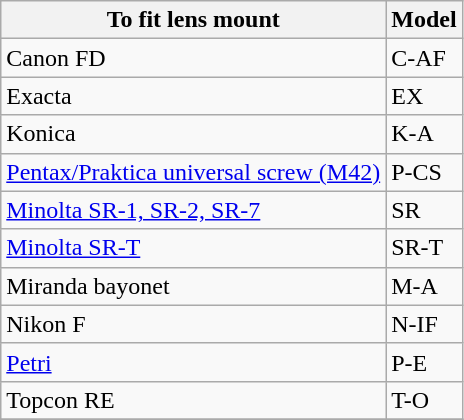<table class=wikitable>
<tr>
<th>To fit lens mount</th>
<th>Model</th>
</tr>
<tr>
<td>Canon FD</td>
<td>C-AF</td>
</tr>
<tr>
<td>Exacta</td>
<td>EX</td>
</tr>
<tr>
<td>Konica</td>
<td>K-A</td>
</tr>
<tr>
<td><a href='#'>Pentax/Praktica universal screw (M42)</a></td>
<td>P-CS</td>
</tr>
<tr>
<td><a href='#'>Minolta SR-1, SR-2, SR-7</a></td>
<td>SR</td>
</tr>
<tr>
<td><a href='#'>Minolta SR-T</a></td>
<td>SR-T</td>
</tr>
<tr>
<td>Miranda bayonet</td>
<td>M-A</td>
</tr>
<tr>
<td>Nikon F</td>
<td>N-IF</td>
</tr>
<tr>
<td><a href='#'>Petri</a></td>
<td>P-E</td>
</tr>
<tr>
<td>Topcon RE</td>
<td>T-O</td>
</tr>
<tr>
</tr>
</table>
